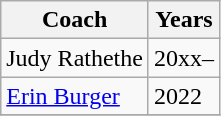<table class="wikitable collapsible">
<tr>
<th>Coach</th>
<th>Years</th>
</tr>
<tr>
<td>Judy Rathethe</td>
<td>20xx–</td>
</tr>
<tr>
<td><a href='#'>Erin Burger</a></td>
<td>2022</td>
</tr>
<tr>
</tr>
</table>
